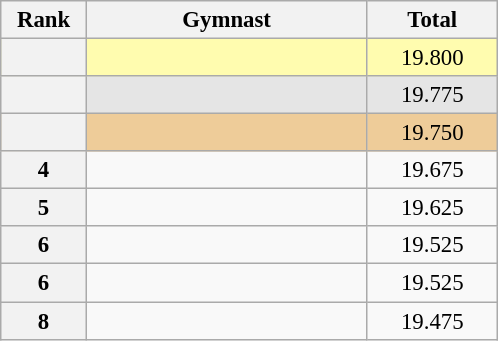<table class="wikitable sortable" style="text-align:center; font-size:95%">
<tr>
<th scope="col" style="width:50px;">Rank</th>
<th scope="col" style="width:180px;">Gymnast</th>
<th scope="col" style="width:80px;">Total</th>
</tr>
<tr style="background:#fffcaf;">
<th scope=row style="text-align:center"></th>
<td style="text-align:left;"></td>
<td>19.800</td>
</tr>
<tr style="background:#e5e5e5;">
<th scope=row style="text-align:center"></th>
<td style="text-align:left;"></td>
<td>19.775</td>
</tr>
<tr style="background:#ec9;">
<th scope=row style="text-align:center"></th>
<td style="text-align:left;"></td>
<td>19.750</td>
</tr>
<tr>
<th scope=row style="text-align:center">4</th>
<td style="text-align:left;"></td>
<td>19.675</td>
</tr>
<tr>
<th scope=row style="text-align:center">5</th>
<td style="text-align:left;"></td>
<td>19.625</td>
</tr>
<tr>
<th scope=row style="text-align:center">6</th>
<td style="text-align:left;"></td>
<td>19.525</td>
</tr>
<tr>
<th scope=row style="text-align:center">6</th>
<td style="text-align:left;"></td>
<td>19.525</td>
</tr>
<tr>
<th scope=row style="text-align:center">8</th>
<td style="text-align:left;"></td>
<td>19.475</td>
</tr>
</table>
